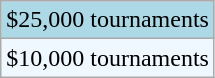<table class=wikitable>
<tr bgcolor=lightblue>
<td>$25,000 tournaments</td>
</tr>
<tr bgcolor=f0f8ff>
<td>$10,000 tournaments</td>
</tr>
</table>
